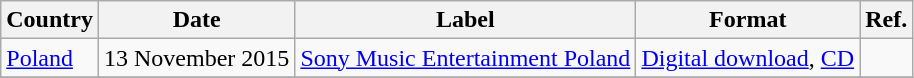<table class="sortable wikitable">
<tr>
<th scope="col">Country</th>
<th scope="col">Date</th>
<th scope="col">Label</th>
<th scope="col">Format</th>
<th scope="col">Ref.</th>
</tr>
<tr>
<td><a href='#'>Poland</a></td>
<td>13 November 2015</td>
<td><a href='#'>Sony Music Entertainment Poland</a></td>
<td><a href='#'>Digital download</a>, <a href='#'>CD</a></td>
<td align="center"></td>
</tr>
<tr>
</tr>
</table>
